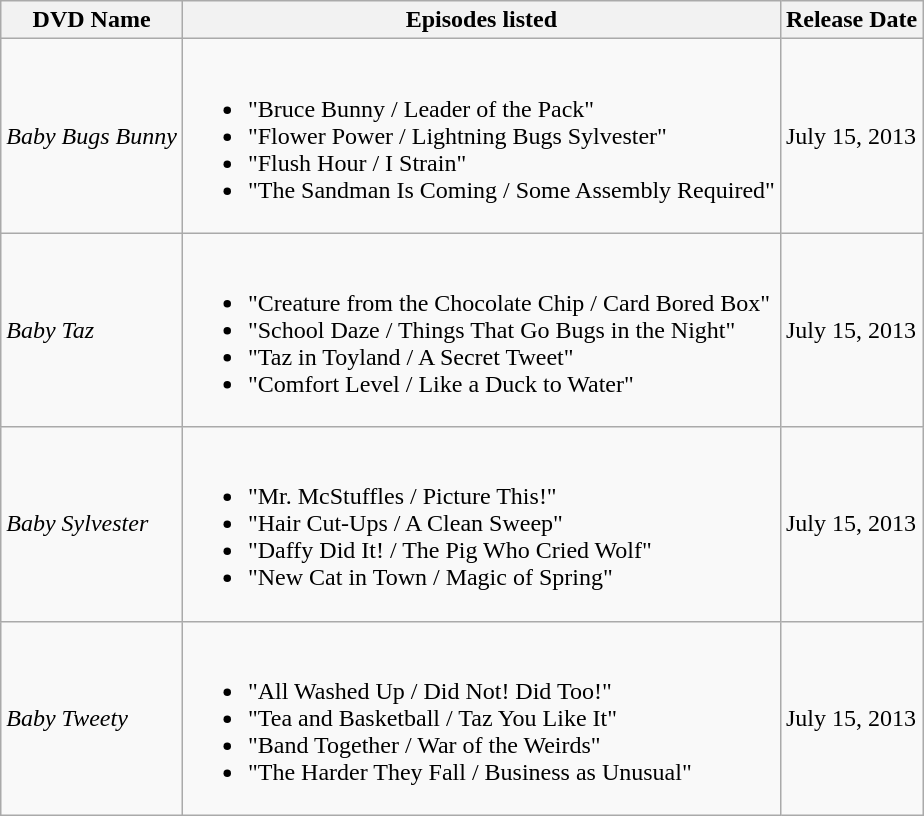<table class="wikitable">
<tr>
<th>DVD Name</th>
<th>Episodes listed</th>
<th>Release Date</th>
</tr>
<tr>
<td><em>Baby Bugs Bunny</em></td>
<td><br><ul><li>"Bruce Bunny / Leader of the Pack"</li><li>"Flower Power / Lightning Bugs Sylvester"</li><li>"Flush Hour / I Strain"</li><li>"The Sandman Is Coming / Some Assembly Required"</li></ul></td>
<td>July 15, 2013</td>
</tr>
<tr>
<td><em>Baby Taz</em></td>
<td><br><ul><li>"Creature from the Chocolate Chip / Card Bored Box"</li><li>"School Daze / Things That Go Bugs in the Night"</li><li>"Taz in Toyland / A Secret Tweet"</li><li>"Comfort Level / Like a Duck to Water"</li></ul></td>
<td>July 15, 2013</td>
</tr>
<tr>
<td><em>Baby Sylvester</em></td>
<td><br><ul><li>"Mr. McStuffles / Picture This!"</li><li>"Hair Cut-Ups / A Clean Sweep"</li><li>"Daffy Did It! / The Pig Who Cried Wolf"</li><li>"New Cat in Town / Magic of Spring"</li></ul></td>
<td>July 15, 2013</td>
</tr>
<tr>
<td><em>Baby Tweety</em></td>
<td><br><ul><li>"All Washed Up / Did Not! Did Too!"</li><li>"Tea and Basketball / Taz You Like It"</li><li>"Band Together / War of the Weirds"</li><li>"The Harder They Fall / Business as Unusual"</li></ul></td>
<td>July 15, 2013</td>
</tr>
</table>
